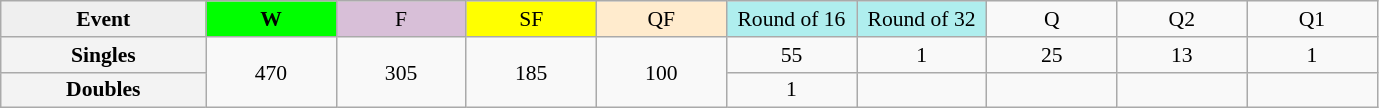<table class="wikitable" style="font-size:90%; text-align:center;">
<tr>
<td style="width:130px; background:#efefef;"><strong>Event</strong></td>
<td style="width:80px; background:lime;"><strong>W</strong></td>
<td style="width:80px; background:thistle;">F</td>
<td style="width:80px; background:#ffff00;">SF</td>
<td style="width:80px; background:#ffebcd;">QF</td>
<td style="width:80px; background:#afeeee;">Round of 16</td>
<td style="width:80px; background:#afeeee;">Round of 32</td>
<td style="width:80px;">Q</td>
<td style="width:80px;">Q2</td>
<td style="width:80px;">Q1</td>
</tr>
<tr>
<th style="background:#f3f3f3;">Singles</th>
<td rowspan="2">470</td>
<td rowspan="2">305</td>
<td rowspan="2">185</td>
<td rowspan="2">100</td>
<td>55</td>
<td>1</td>
<td>25</td>
<td>13</td>
<td>1</td>
</tr>
<tr>
<th style="background:#f3f3f3;">Doubles</th>
<td>1</td>
<td></td>
<td></td>
<td></td>
<td></td>
</tr>
</table>
